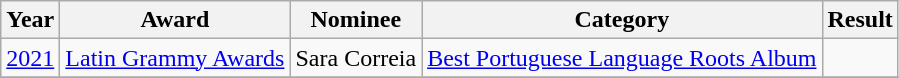<table class="wikitable">
<tr>
<th>Year</th>
<th>Award</th>
<th>Nominee</th>
<th>Category</th>
<th>Result</th>
</tr>
<tr>
<td><a href='#'>2021</a></td>
<td><a href='#'>Latin Grammy Awards</a></td>
<td>Sara Correia</td>
<td><a href='#'>Best Portuguese Language Roots Album</a></td>
<td></td>
</tr>
<tr>
</tr>
</table>
